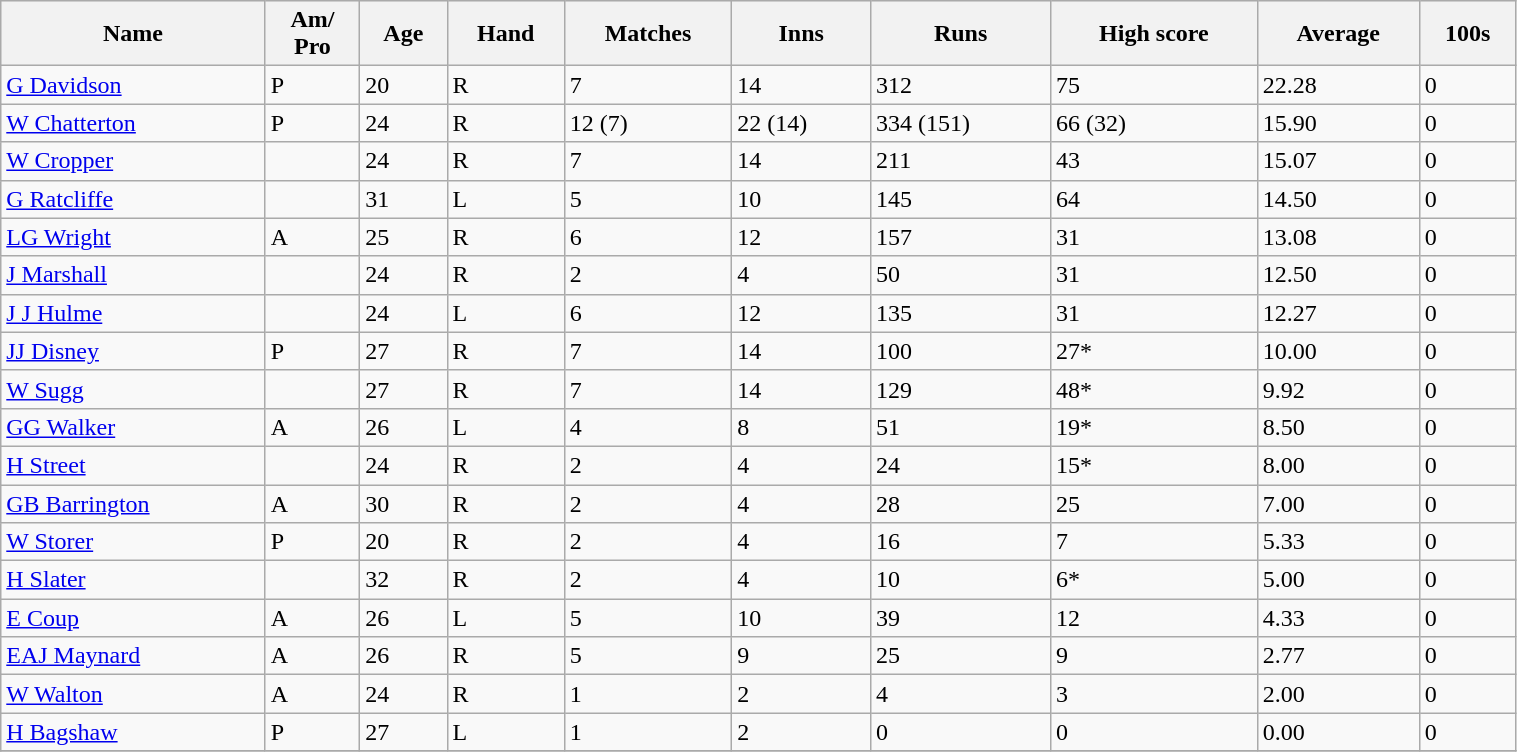<table class="wikitable sortable" width="80%">
<tr bgcolor="#efefef">
<th>Name</th>
<th>Am/<br>Pro</th>
<th>Age</th>
<th>Hand</th>
<th>Matches</th>
<th>Inns</th>
<th>Runs</th>
<th>High score</th>
<th>Average</th>
<th>100s</th>
</tr>
<tr>
<td><a href='#'>G Davidson</a></td>
<td>P</td>
<td>20</td>
<td>R</td>
<td>7</td>
<td>14</td>
<td>312</td>
<td>75</td>
<td>22.28</td>
<td>0</td>
</tr>
<tr>
<td><a href='#'>W Chatterton</a></td>
<td>P</td>
<td>24</td>
<td>R</td>
<td>12 (7)</td>
<td>22 (14)</td>
<td>334 (151)</td>
<td>66 (32)</td>
<td>15.90</td>
<td>0</td>
</tr>
<tr>
<td><a href='#'>W Cropper</a></td>
<td></td>
<td>24</td>
<td>R</td>
<td>7</td>
<td>14</td>
<td>211</td>
<td>43</td>
<td>15.07</td>
<td>0</td>
</tr>
<tr>
<td><a href='#'>G Ratcliffe</a></td>
<td></td>
<td>31</td>
<td>L</td>
<td>5</td>
<td>10</td>
<td>145</td>
<td>64</td>
<td>14.50</td>
<td>0</td>
</tr>
<tr>
<td><a href='#'>LG Wright</a></td>
<td>A</td>
<td>25</td>
<td>R</td>
<td>6</td>
<td>12</td>
<td>157</td>
<td>31</td>
<td>13.08</td>
<td>0</td>
</tr>
<tr>
<td><a href='#'>J Marshall</a></td>
<td></td>
<td>24</td>
<td>R</td>
<td>2</td>
<td>4</td>
<td>50</td>
<td>31</td>
<td>12.50</td>
<td>0</td>
</tr>
<tr>
<td><a href='#'>J J Hulme</a></td>
<td></td>
<td>24</td>
<td>L</td>
<td>6</td>
<td>12</td>
<td>135</td>
<td>31</td>
<td>12.27</td>
<td>0</td>
</tr>
<tr>
<td><a href='#'>JJ Disney</a></td>
<td>P</td>
<td>27</td>
<td>R</td>
<td>7</td>
<td>14</td>
<td>100</td>
<td>27*</td>
<td>10.00</td>
<td>0</td>
</tr>
<tr>
<td><a href='#'>W Sugg</a></td>
<td></td>
<td>27</td>
<td>R</td>
<td>7</td>
<td>14</td>
<td>129</td>
<td>48*</td>
<td>9.92</td>
<td>0</td>
</tr>
<tr>
<td><a href='#'>GG Walker</a></td>
<td>A</td>
<td>26</td>
<td>L</td>
<td>4</td>
<td>8</td>
<td>51</td>
<td>19*</td>
<td>8.50</td>
<td>0</td>
</tr>
<tr>
<td><a href='#'>H Street</a></td>
<td></td>
<td>24</td>
<td>R</td>
<td>2</td>
<td>4</td>
<td>24</td>
<td>15*</td>
<td>8.00</td>
<td>0</td>
</tr>
<tr>
<td><a href='#'>GB Barrington</a></td>
<td>A</td>
<td>30</td>
<td>R</td>
<td>2</td>
<td>4</td>
<td>28</td>
<td>25</td>
<td>7.00</td>
<td>0</td>
</tr>
<tr>
<td><a href='#'>W Storer</a></td>
<td>P</td>
<td>20</td>
<td>R</td>
<td>2</td>
<td>4</td>
<td>16</td>
<td>7</td>
<td>5.33</td>
<td>0</td>
</tr>
<tr>
<td><a href='#'>H Slater</a></td>
<td></td>
<td>32</td>
<td>R</td>
<td>2</td>
<td>4</td>
<td>10</td>
<td>6*</td>
<td>5.00</td>
<td>0</td>
</tr>
<tr>
<td><a href='#'>E Coup</a></td>
<td>A</td>
<td>26</td>
<td>L</td>
<td>5</td>
<td>10</td>
<td>39</td>
<td>12</td>
<td>4.33</td>
<td>0</td>
</tr>
<tr>
<td><a href='#'>EAJ Maynard</a></td>
<td>A</td>
<td>26</td>
<td>R</td>
<td>5</td>
<td>9</td>
<td>25</td>
<td>9</td>
<td>2.77</td>
<td>0</td>
</tr>
<tr>
<td><a href='#'>W Walton</a></td>
<td>A</td>
<td>24</td>
<td>R</td>
<td>1</td>
<td>2</td>
<td>4</td>
<td>3</td>
<td>2.00</td>
<td>0</td>
</tr>
<tr>
<td><a href='#'>H Bagshaw</a></td>
<td>P</td>
<td>27</td>
<td>L</td>
<td>1</td>
<td>2</td>
<td>0</td>
<td>0</td>
<td>0.00</td>
<td>0</td>
</tr>
<tr>
</tr>
</table>
